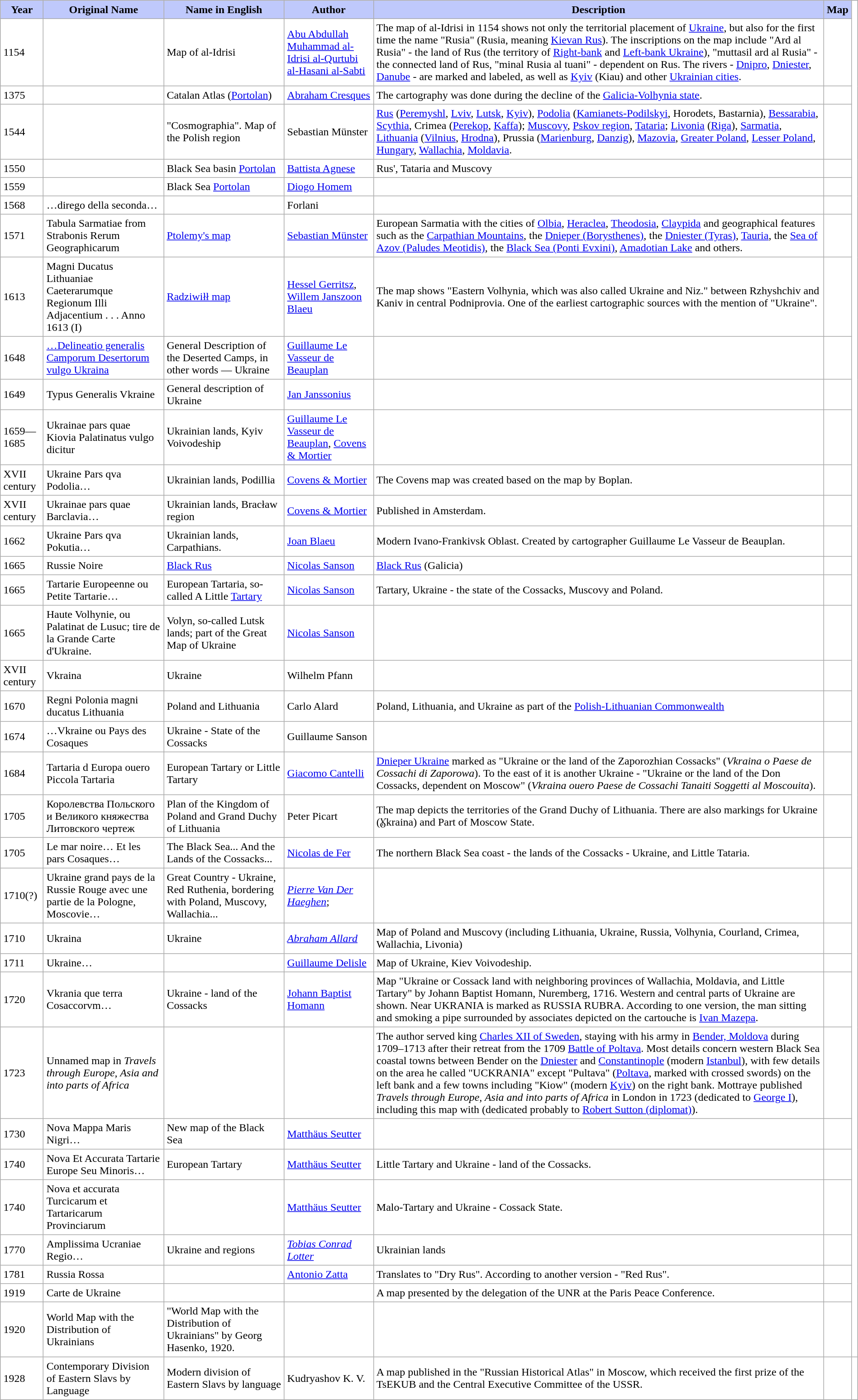<table border="1" cellpadding="4" cellspacing="0" style="border:1px solid #aaa; border-collapse:collapse">
<tr>
<th bgcolor="bfc9fc">Year</th>
<th bgcolor="bfc9fc">Original Name</th>
<th bgcolor="bfc9fc">Name in English</th>
<th bgcolor="bfc9fc">Author</th>
<th bgcolor="bfc9fc">Description</th>
<th bgcolor="bfc9fc">Map</th>
</tr>
<tr>
<td>1154</td>
<td></td>
<td>Map of al-Idrisi</td>
<td><a href='#'>Abu Abdullah Muhammad al-Idrisi al-Qurtubi al-Hasani al-Sabti</a></td>
<td>The map of al-Idrisi in 1154 shows not only the territorial placement of <a href='#'>Ukraine</a>, but also for the first time the name "Rusia" (Rusia, meaning <a href='#'>Kievan Rus</a>). The inscriptions on the map include "Ard al Rusia" - the land of Rus (the territory of <a href='#'>Right-bank</a> and <a href='#'>Left-bank Ukraine</a>), "muttasil ard al Rusia" - the connected land of Rus, "minal Rusia al tuani" - dependent on Rus. The rivers - <a href='#'>Dnipro</a>, <a href='#'>Dniester</a>, <a href='#'>Danube</a> - are marked and labeled, as well as <a href='#'>Kyiv</a> (Kiau) and other <a href='#'>Ukrainian cities</a>.</td>
<td></td>
</tr>
<tr>
<td>1375</td>
<td></td>
<td>Catalan Atlas (<a href='#'>Portolan</a>)</td>
<td><a href='#'>Abraham Cresques</a></td>
<td>The cartography was done during the decline of the <a href='#'>Galicia-Volhynia state</a>.</td>
<td></td>
</tr>
<tr>
<td>1544</td>
<td></td>
<td>"Cosmographia". Map of the Polish region</td>
<td>Sebastian Münster</td>
<td><a href='#'>Rus</a> (<a href='#'>Peremyshl</a>, <a href='#'>Lviv</a>, <a href='#'>Lutsk</a>, <a href='#'>Kyiv</a>), <a href='#'>Podolia</a> (<a href='#'>Kamianets-Podilskyi</a>, Horodets, Bastarnia), <a href='#'>Bessarabia</a>, <a href='#'>Scythia</a>, Crimea (<a href='#'>Perekop</a>, <a href='#'>Kaffa</a>); <a href='#'>Muscovy</a>, <a href='#'>Pskov region</a>, <a href='#'>Tataria</a>; <a href='#'>Livonia</a> (<a href='#'>Riga</a>), <a href='#'>Sarmatia</a>, <a href='#'>Lithuania</a> (<a href='#'>Vilnius</a>, <a href='#'>Hrodna</a>), Prussia (<a href='#'>Marienburg</a>, <a href='#'>Danzig</a>), <a href='#'>Mazovia</a>, <a href='#'>Greater Poland</a>, <a href='#'>Lesser Poland</a>, <a href='#'>Hungary</a>, <a href='#'>Wallachia</a>, <a href='#'>Moldavia</a>.</td>
<td></td>
</tr>
<tr>
<td>1550</td>
<td></td>
<td>Black Sea basin <a href='#'>Portolan</a></td>
<td><a href='#'>Battista Agnese</a></td>
<td>Rus', Tataria and Muscovy</td>
<td></td>
</tr>
<tr>
<td>1559</td>
<td></td>
<td>Black Sea <a href='#'>Portolan</a></td>
<td><a href='#'>Diogo Homem</a></td>
<td></td>
<td></td>
</tr>
<tr>
<td>1568</td>
<td>…dirego della seconda…</td>
<td></td>
<td>Forlani</td>
<td></td>
<td></td>
</tr>
<tr>
<td>1571</td>
<td>Tabula Sarmatiae from Strabonis Rerum Geographicarum</td>
<td><a href='#'>Ptolemy's map</a></td>
<td><a href='#'>Sebastian Münster</a></td>
<td>European Sarmatia with the cities of <a href='#'>Olbia</a>, <a href='#'>Heraclea</a>, <a href='#'>Theodosia</a>, <a href='#'>Claypida</a> and geographical features such as the <a href='#'>Carpathian Mountains</a>, the <a href='#'>Dnieper (Borysthenes)</a>, the <a href='#'>Dniester (Tyras)</a>, <a href='#'>Tauria</a>, the <a href='#'>Sea of Azov (Paludes Meotidis)</a>, the <a href='#'>Black Sea (Ponti Evxini)</a>, <a href='#'>Amadotian Lake</a> and others.</td>
<td></td>
</tr>
<tr>
<td>1613</td>
<td>Magni Ducatus Lithuaniae Caeterarumque Regionum Illi Adjacentium . . . Anno 1613 (I)</td>
<td><a href='#'>Radziwiłł map</a></td>
<td><a href='#'>Hessel Gerritsz</a>,<br><a href='#'>Willem Janszoon Blaeu</a></td>
<td>The map shows "Eastern Volhynia, which was also called Ukraine and Niz." between Rzhyshchiv and Kaniv in central Podniprovia. One of the earliest cartographic sources with the mention of "Ukraine".</td>
<td></td>
</tr>
<tr>
<td>1648</td>
<td><a href='#'>…Delineatio generalis Camporum Desertorum vulgo Ukraina</a></td>
<td>General Description of the Deserted Camps, in other words — Ukraine</td>
<td><a href='#'>Guillaume Le Vasseur de Beauplan</a></td>
<td></td>
<td></td>
</tr>
<tr>
<td>1649</td>
<td>Typus Generalis Vkraine</td>
<td>General description of Ukraine</td>
<td><a href='#'>Jan Janssonius</a></td>
<td></td>
<td></td>
</tr>
<tr>
<td>1659—1685</td>
<td>Ukrainae pars quae Kiovia Palatinatus vulgo dicitur</td>
<td>Ukrainian lands, Kyiv Voivodeship</td>
<td><a href='#'>Guillaume Le Vasseur de Beauplan</a>, <a href='#'>Covens & Mortier</a></td>
<td></td>
<td></td>
</tr>
<tr>
<td>XVII century</td>
<td>Ukraine Pars qva Podolia…</td>
<td>Ukrainian lands, Podillia</td>
<td><a href='#'>Covens & Mortier</a></td>
<td>The Covens map was created based on the map by Boplan.</td>
<td></td>
</tr>
<tr>
<td>XVII century</td>
<td>Ukrainae pars quae Barclavia…</td>
<td>Ukrainian lands, Bracław region</td>
<td><a href='#'>Covens & Mortier</a></td>
<td>Published in Amsterdam.</td>
<td></td>
</tr>
<tr>
<td>1662</td>
<td>Ukraine Pars qva Pokutia…</td>
<td>Ukrainian lands, Carpathians.</td>
<td><a href='#'>Joan Blaeu</a></td>
<td>Modern Ivano-Frankivsk Oblast. Created by cartographer Guillaume Le Vasseur de Beauplan.</td>
<td></td>
</tr>
<tr>
<td>1665</td>
<td>Russie Noire</td>
<td><a href='#'>Black Rus</a></td>
<td><a href='#'>Nicolas Sanson</a></td>
<td><a href='#'>Black Rus</a> (Galicia)</td>
<td></td>
</tr>
<tr>
<td>1665</td>
<td>Tartarie Europeenne ou Petite Tartarie…</td>
<td>European Tartaria, so-called A Little <a href='#'>Tartary</a></td>
<td><a href='#'>Nicolas Sanson</a></td>
<td>Tartary, Ukraine - the state of the Cossacks, Muscovy and Poland.</td>
<td></td>
</tr>
<tr>
<td>1665</td>
<td>Haute Volhynie, ou Palatinat de Lusuc; tire de la Grande Carte d'Ukraine.</td>
<td>Volyn, so-called Lutsk lands; part of the Great Map of Ukraine</td>
<td><a href='#'>Nicolas Sanson</a></td>
<td></td>
<td></td>
</tr>
<tr>
<td>XVII century</td>
<td>Vkraina</td>
<td>Ukraine</td>
<td>Wilhelm Pfann</td>
<td></td>
<td></td>
</tr>
<tr>
<td>1670</td>
<td>Regni Polonia magni ducatus Lithuania</td>
<td>Poland and Lithuania</td>
<td>Carlo Alard</td>
<td>Poland, Lithuania, and Ukraine as part of the <a href='#'>Polish-Lithuanian Commonwealth</a></td>
<td></td>
</tr>
<tr>
<td>1674</td>
<td>…Vkraine ou Pays des Cosaques</td>
<td>Ukraine - State of the Cossacks</td>
<td>Guillaume Sanson</td>
<td></td>
<td></td>
</tr>
<tr>
<td>1684</td>
<td>Tartaria d Europa ouero Piccola Tartaria</td>
<td>European Tartary or Little Tartary</td>
<td><a href='#'>Giacomo Cantelli</a></td>
<td><a href='#'>Dnieper Ukraine</a> marked as "Ukraine or the land of the Zaporozhian Cossacks" (<em>Vkraina o Paese de Cossachi di Zaporowa</em>). To the east of it is another Ukraine - "Ukraine or the land of the Don Cossacks, dependent on Moscow" (<em>Vkraina ouero Paese de Cossachi Tanaiti Soggetti al Moscouita</em>).</td>
<td></td>
</tr>
<tr>
<td>1705</td>
<td>Королевства Польского и Великого княжества Литовского чертеж</td>
<td>Plan of the Kingdom of Poland and Grand Duchy of Lithuania</td>
<td>Peter Picart</td>
<td>The map depicts the territories of the Grand Duchy of Lithuania. There are also markings for Ukraine (Ꙋkraіna) and Part of Moscow State.</td>
<td></td>
</tr>
<tr>
<td>1705</td>
<td>Le mar noire… Et les pars Cosaques…</td>
<td>The Black Sea... And the Lands of the Cossacks...</td>
<td><a href='#'>Nicolas de Fer</a></td>
<td>The northern Black Sea coast - the lands of the Cossacks - Ukraine, and Little Tataria.</td>
<td></td>
</tr>
<tr>
<td>1710(?)</td>
<td>Ukraine grand pays de la Russie Rouge avec une partie de la Pologne, Moscovie…</td>
<td>Great Country - Ukraine, Red Ruthenia, bordering with Poland, Muscovy, Wallachia...</td>
<td><em><a href='#'>Pierre Van Der Haeghen</a></em>;</td>
<td></td>
<td></td>
</tr>
<tr>
<td>1710</td>
<td>Ukraina</td>
<td>Ukraine</td>
<td><em><a href='#'>Abraham Allard</a></em></td>
<td>Map of Poland and Muscovy (including Lithuania, Ukraine, Russia, Volhynia, Courland, Crimea, Wallachia, Livonia)</td>
<td></td>
</tr>
<tr>
<td>1711</td>
<td>Ukraine…</td>
<td></td>
<td><a href='#'>Guillaume Delisle</a></td>
<td>Map of Ukraine, Kiev Voivodeship.</td>
<td></td>
</tr>
<tr>
<td>1720</td>
<td>Vkrania que terra Cosaccorvm…</td>
<td>Ukraine - land of the Cossacks</td>
<td><a href='#'>Johann Baptist Homann</a></td>
<td>Map "Ukraine or Cossack land with neighboring provinces of Wallachia, Moldavia, and Little Tartary" by Johann Baptist Homann, Nuremberg, 1716. Western and central parts of Ukraine are shown. Near UKRANIA is marked as RUSSIA RUBRA. According to one version, the man sitting and smoking a pipe surrounded by associates depicted on the cartouche is <a href='#'>Ivan Mazepa</a>.</td>
<td></td>
</tr>
<tr>
<td>1723</td>
<td>Unnamed map in <em>Travels through Europe, Asia and into parts of Africa</em></td>
<td></td>
<td></td>
<td>The author served king <a href='#'>Charles XII of Sweden</a>, staying with his army in <a href='#'>Bender, Moldova</a> during 1709–1713 after their retreat from the 1709 <a href='#'>Battle of Poltava</a>. Most details concern western Black Sea coastal towns between Bender on the <a href='#'>Dniester</a> and <a href='#'>Constantinople</a> (modern <a href='#'>Istanbul</a>), with few details on the area he called "UCKRANIA" except "Pultava" (<a href='#'>Poltava</a>, marked with crossed swords) on the left bank and a few towns including "Kiow" (modern <a href='#'>Kyiv</a>) on the right bank. Mottraye published <em>Travels through Europe, Asia and into parts of Africa</em> in London in 1723 (dedicated to <a href='#'>George I</a>), including this map with (dedicated probably to <a href='#'>Robert Sutton (diplomat)</a>).</td>
<td></td>
</tr>
<tr>
<td>1730</td>
<td>Nova Mappa Maris Nigri…</td>
<td>New map of the Black Sea</td>
<td><a href='#'>Matthäus Seutter</a></td>
<td></td>
<td></td>
</tr>
<tr>
<td>1740</td>
<td>Nova Et Accurata Tartarie Europe Seu Minoris…</td>
<td>European Tartary</td>
<td><a href='#'>Matthäus Seutter</a></td>
<td>Little Tartary and Ukraine - land of the Cossacks.</td>
<td></td>
</tr>
<tr>
<td>1740</td>
<td>Nova et accurata Turcicarum et Tartaricarum Provinciarum</td>
<td></td>
<td><a href='#'>Matthäus Seutter</a></td>
<td>Malo-Tartary and Ukraine - Cossack State.</td>
<td></td>
</tr>
<tr>
<td>1770</td>
<td>Amplissima Ucraniae Regio…</td>
<td>Ukraine and regions</td>
<td><em><a href='#'>Tobias Conrad Lotter</a></em></td>
<td>Ukrainian lands</td>
<td></td>
</tr>
<tr>
<td>1781</td>
<td>Russia Rossa</td>
<td></td>
<td><a href='#'>Antonio Zatta</a></td>
<td>Translates to "Dry Rus". According to another version - "Red Rus".</td>
<td></td>
</tr>
<tr>
<td>1919</td>
<td>Carte de Ukraine</td>
<td></td>
<td></td>
<td>A map presented by the delegation of the UNR at the Paris Peace Conference.</td>
<td></td>
</tr>
<tr>
<td>1920</td>
<td>World Map with the Distribution of Ukrainians</td>
<td>"World Map with the Distribution of Ukrainians" by Georg Hasenko, 1920.</td>
<td></td>
<td></td>
<td></td>
</tr>
<tr>
<td>1928</td>
<td>Contemporary Division of Eastern Slavs by Language</td>
<td>Modern division of Eastern Slavs by language</td>
<td>Kudryashov K. V.</td>
<td>A map published in the "Russian Historical Atlas" in Moscow, which received the first prize of the TsEKUB and the Central Executive Committee of the USSR.</td>
<td></td>
<td {></td>
</tr>
</table>
